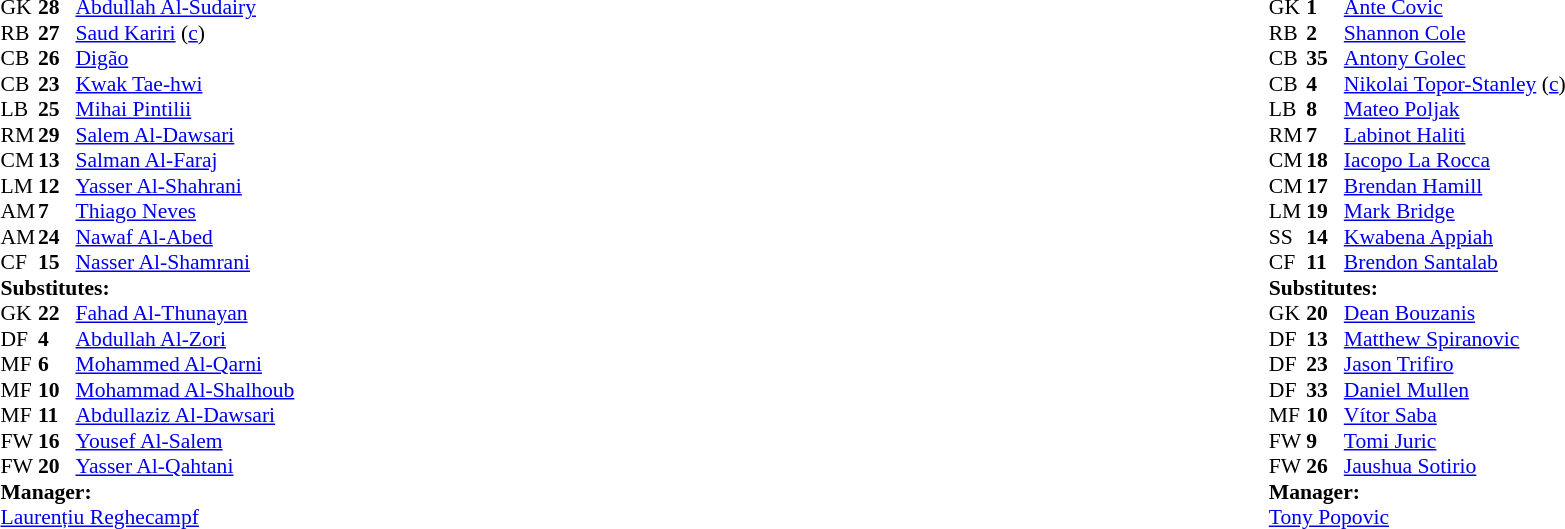<table style="width:100%;">
<tr>
<td style="vertical-align:top; width:50%;"><br><table style="font-size: 90%" cellspacing="0" cellpadding="0">
<tr>
<th width="25"></th>
<th width="25"></th>
</tr>
<tr>
<td>GK</td>
<td><strong>28</strong></td>
<td> <a href='#'>Abdullah Al-Sudairy</a></td>
</tr>
<tr>
<td>RB</td>
<td><strong>27</strong></td>
<td> <a href='#'>Saud Kariri</a> (<a href='#'>c</a>)</td>
<td></td>
<td></td>
</tr>
<tr>
<td>CB</td>
<td><strong>26</strong></td>
<td> <a href='#'>Digão</a></td>
</tr>
<tr>
<td>CB</td>
<td><strong>23</strong></td>
<td> <a href='#'>Kwak Tae-hwi</a></td>
</tr>
<tr>
<td>LB</td>
<td><strong>25</strong></td>
<td> <a href='#'>Mihai Pintilii</a></td>
</tr>
<tr>
<td>RM</td>
<td><strong>29</strong></td>
<td> <a href='#'>Salem Al-Dawsari</a></td>
</tr>
<tr>
<td>CM</td>
<td><strong>13</strong></td>
<td> <a href='#'>Salman Al-Faraj</a></td>
</tr>
<tr>
<td>LM</td>
<td><strong>12</strong></td>
<td> <a href='#'>Yasser Al-Shahrani</a></td>
</tr>
<tr>
<td>AM</td>
<td><strong>7</strong></td>
<td> <a href='#'>Thiago Neves</a></td>
<td></td>
<td></td>
</tr>
<tr>
<td>AM</td>
<td><strong>24</strong></td>
<td> <a href='#'>Nawaf Al-Abed</a></td>
<td></td>
<td></td>
</tr>
<tr>
<td>CF</td>
<td><strong>15</strong></td>
<td> <a href='#'>Nasser Al-Shamrani</a></td>
</tr>
<tr>
<td colspan=3><strong>Substitutes:</strong></td>
</tr>
<tr>
<td>GK</td>
<td><strong>22</strong></td>
<td> <a href='#'>Fahad Al-Thunayan</a></td>
</tr>
<tr>
<td>DF</td>
<td><strong>4</strong></td>
<td> <a href='#'>Abdullah Al-Zori</a></td>
</tr>
<tr>
<td>MF</td>
<td><strong>6</strong></td>
<td> <a href='#'>Mohammed Al-Qarni</a></td>
</tr>
<tr>
<td>MF</td>
<td><strong>10</strong></td>
<td> <a href='#'>Mohammad Al-Shalhoub</a></td>
<td></td>
<td></td>
</tr>
<tr>
<td>MF</td>
<td><strong>11</strong></td>
<td> <a href='#'>Abdullaziz Al-Dawsari</a></td>
<td></td>
<td></td>
</tr>
<tr>
<td>FW</td>
<td><strong>16</strong></td>
<td> <a href='#'>Yousef Al-Salem</a></td>
</tr>
<tr>
<td>FW</td>
<td><strong>20</strong></td>
<td> <a href='#'>Yasser Al-Qahtani</a></td>
<td></td>
<td></td>
</tr>
<tr>
<td colspan=3><strong>Manager:</strong></td>
</tr>
<tr>
<td colspan=4> <a href='#'>Laurențiu Reghecampf</a></td>
</tr>
</table>
</td>
<td valign="top" width="50%"><br><table style="font-size:90%" cellspacing="0" cellpadding="0" align=center>
<tr>
<th width=25></th>
<th width=25></th>
</tr>
<tr>
<td>GK</td>
<td><strong>1</strong></td>
<td> <a href='#'>Ante Covic</a></td>
<td></td>
</tr>
<tr>
<td>RB</td>
<td><strong>2</strong></td>
<td> <a href='#'>Shannon Cole</a></td>
</tr>
<tr>
<td>CB</td>
<td><strong>35</strong></td>
<td> <a href='#'>Antony Golec</a></td>
</tr>
<tr>
<td>CB</td>
<td><strong>4</strong></td>
<td> <a href='#'>Nikolai Topor-Stanley</a> (<a href='#'>c</a>)</td>
</tr>
<tr>
<td>LB</td>
<td><strong>8</strong></td>
<td> <a href='#'>Mateo Poljak</a></td>
</tr>
<tr>
<td>RM</td>
<td><strong>7</strong></td>
<td> <a href='#'>Labinot Haliti</a></td>
</tr>
<tr>
<td>CM</td>
<td><strong>18</strong></td>
<td> <a href='#'>Iacopo La Rocca</a></td>
<td></td>
<td></td>
</tr>
<tr>
<td>CM</td>
<td><strong>17</strong></td>
<td> <a href='#'>Brendan Hamill</a></td>
</tr>
<tr>
<td>LM</td>
<td><strong>19</strong></td>
<td> <a href='#'>Mark Bridge</a></td>
</tr>
<tr>
<td>SS</td>
<td><strong>14</strong></td>
<td> <a href='#'>Kwabena Appiah</a></td>
<td></td>
<td></td>
</tr>
<tr>
<td>CF</td>
<td><strong>11</strong></td>
<td> <a href='#'>Brendon Santalab</a></td>
<td></td>
<td></td>
</tr>
<tr>
<td colspan=3><strong>Substitutes:</strong></td>
</tr>
<tr>
<td>GK</td>
<td><strong>20</strong></td>
<td> <a href='#'>Dean Bouzanis</a></td>
</tr>
<tr>
<td>DF</td>
<td><strong>13</strong></td>
<td> <a href='#'>Matthew Spiranovic</a></td>
<td></td>
<td></td>
</tr>
<tr>
<td>DF</td>
<td><strong>23</strong></td>
<td> <a href='#'>Jason Trifiro</a></td>
</tr>
<tr>
<td>DF</td>
<td><strong>33</strong></td>
<td> <a href='#'>Daniel Mullen</a></td>
</tr>
<tr>
<td>MF</td>
<td><strong>10</strong></td>
<td> <a href='#'>Vítor Saba</a></td>
<td></td>
<td></td>
</tr>
<tr>
<td>FW</td>
<td><strong>9</strong></td>
<td> <a href='#'>Tomi Juric</a></td>
<td></td>
<td></td>
</tr>
<tr>
<td>FW</td>
<td><strong>26</strong></td>
<td> <a href='#'>Jaushua Sotirio</a></td>
</tr>
<tr>
<td colspan=3><strong>Manager:</strong></td>
</tr>
<tr>
<td colspan=3> <a href='#'>Tony Popovic</a></td>
</tr>
</table>
</td>
</tr>
</table>
